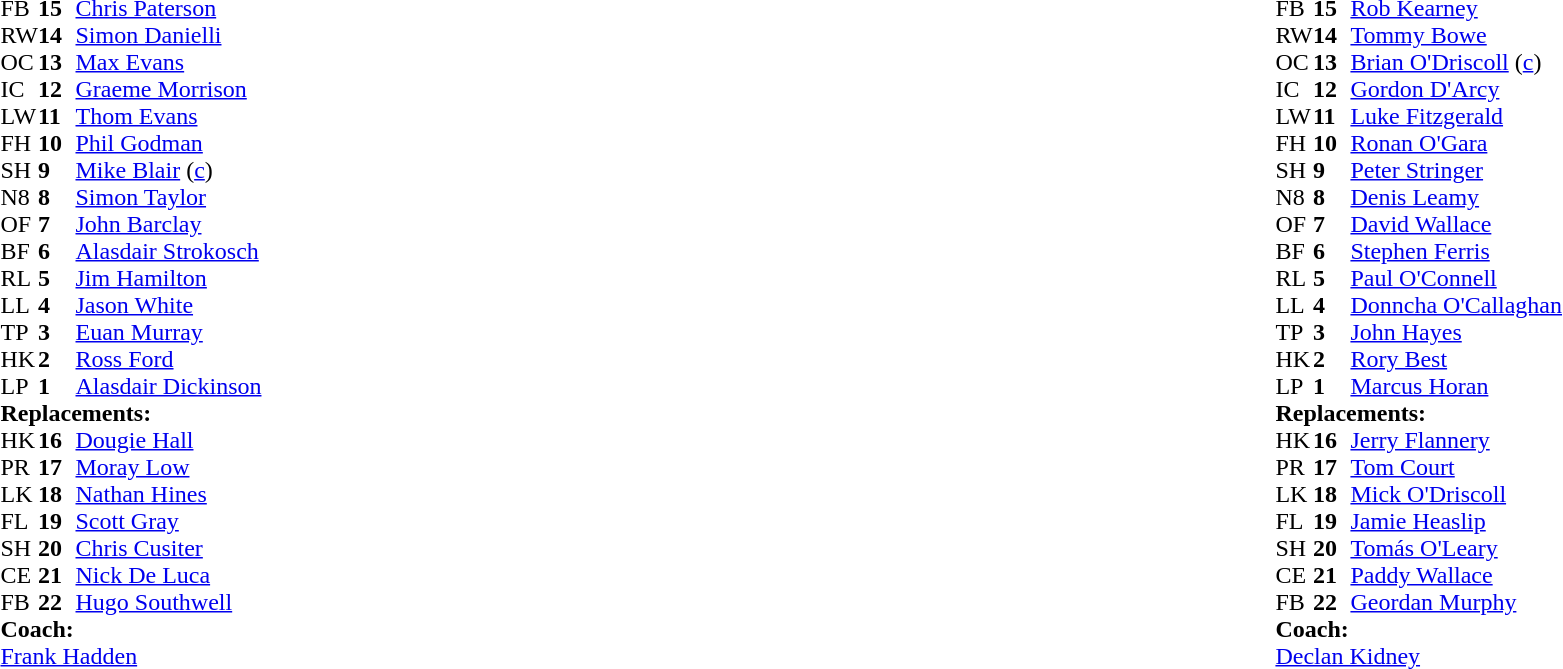<table width="100%">
<tr>
<td valign="top" width="50%"><br><table cellspacing="0" cellpadding="0">
<tr>
<th width="25"></th>
<th width="25"></th>
</tr>
<tr>
<td>FB</td>
<td><strong>15</strong></td>
<td><a href='#'>Chris Paterson</a></td>
</tr>
<tr>
<td>RW</td>
<td><strong>14</strong></td>
<td><a href='#'>Simon Danielli</a></td>
</tr>
<tr>
<td>OC</td>
<td><strong>13</strong></td>
<td><a href='#'>Max Evans</a></td>
</tr>
<tr>
<td>IC</td>
<td><strong>12</strong></td>
<td><a href='#'>Graeme Morrison</a></td>
<td></td>
<td></td>
</tr>
<tr>
<td>LW</td>
<td><strong>11</strong></td>
<td><a href='#'>Thom Evans</a></td>
</tr>
<tr>
<td>FH</td>
<td><strong>10</strong></td>
<td><a href='#'>Phil Godman</a></td>
</tr>
<tr>
<td>SH</td>
<td><strong>9</strong></td>
<td><a href='#'>Mike Blair</a> (<a href='#'>c</a>)</td>
<td></td>
<td></td>
</tr>
<tr>
<td>N8</td>
<td><strong>8</strong></td>
<td><a href='#'>Simon Taylor</a></td>
</tr>
<tr>
<td>OF</td>
<td><strong>7</strong></td>
<td><a href='#'>John Barclay</a></td>
<td></td>
<td></td>
</tr>
<tr>
<td>BF</td>
<td><strong>6</strong></td>
<td><a href='#'>Alasdair Strokosch</a></td>
</tr>
<tr>
<td>RL</td>
<td><strong>5</strong></td>
<td><a href='#'>Jim Hamilton</a></td>
</tr>
<tr>
<td>LL</td>
<td><strong>4</strong></td>
<td><a href='#'>Jason White</a></td>
<td></td>
<td></td>
</tr>
<tr>
<td>TP</td>
<td><strong>3</strong></td>
<td><a href='#'>Euan Murray</a></td>
</tr>
<tr>
<td>HK</td>
<td><strong>2</strong></td>
<td><a href='#'>Ross Ford</a></td>
<td></td>
<td></td>
</tr>
<tr>
<td>LP</td>
<td><strong>1</strong></td>
<td><a href='#'>Alasdair Dickinson</a></td>
</tr>
<tr>
<td colspan="3"><strong>Replacements:</strong></td>
</tr>
<tr>
<td>HK</td>
<td><strong>16</strong></td>
<td><a href='#'>Dougie Hall</a></td>
<td></td>
<td></td>
</tr>
<tr>
<td>PR</td>
<td><strong>17</strong></td>
<td><a href='#'>Moray Low</a></td>
</tr>
<tr>
<td>LK</td>
<td><strong>18</strong></td>
<td><a href='#'>Nathan Hines</a></td>
<td></td>
<td></td>
</tr>
<tr>
<td>FL</td>
<td><strong>19</strong></td>
<td><a href='#'>Scott Gray</a></td>
<td></td>
<td></td>
</tr>
<tr>
<td>SH</td>
<td><strong>20</strong></td>
<td><a href='#'>Chris Cusiter</a></td>
<td></td>
<td></td>
</tr>
<tr>
<td>CE</td>
<td><strong>21</strong></td>
<td><a href='#'>Nick De Luca</a></td>
<td></td>
<td></td>
</tr>
<tr>
<td>FB</td>
<td><strong>22</strong></td>
<td><a href='#'>Hugo Southwell</a></td>
</tr>
<tr>
<td colspan="3"><strong>Coach:</strong></td>
</tr>
<tr>
<td colspan="3"><a href='#'>Frank Hadden</a></td>
</tr>
</table>
</td>
<td style="vertical-align:top"></td>
<td style="vertical-align:top" width="50%"><br><table cellspacing="0" cellpadding="0" align="center">
<tr>
<th width="25"></th>
<th width="25"></th>
</tr>
<tr>
<td>FB</td>
<td><strong>15</strong></td>
<td><a href='#'>Rob Kearney</a></td>
<td></td>
<td></td>
</tr>
<tr>
<td>RW</td>
<td><strong>14</strong></td>
<td><a href='#'>Tommy Bowe</a></td>
</tr>
<tr>
<td>OC</td>
<td><strong>13</strong></td>
<td><a href='#'>Brian O'Driscoll</a> (<a href='#'>c</a>)</td>
</tr>
<tr>
<td>IC</td>
<td><strong>12</strong></td>
<td><a href='#'>Gordon D'Arcy</a></td>
</tr>
<tr>
<td>LW</td>
<td><strong>11</strong></td>
<td><a href='#'>Luke Fitzgerald</a></td>
</tr>
<tr>
<td>FH</td>
<td><strong>10</strong></td>
<td><a href='#'>Ronan O'Gara</a></td>
</tr>
<tr>
<td>SH</td>
<td><strong>9</strong></td>
<td><a href='#'>Peter Stringer</a></td>
<td></td>
<td></td>
</tr>
<tr>
<td>N8</td>
<td><strong>8</strong></td>
<td><a href='#'>Denis Leamy</a></td>
<td></td>
<td></td>
</tr>
<tr>
<td>OF</td>
<td><strong>7</strong></td>
<td><a href='#'>David Wallace</a></td>
</tr>
<tr>
<td>BF</td>
<td><strong>6</strong></td>
<td><a href='#'>Stephen Ferris</a></td>
</tr>
<tr>
<td>RL</td>
<td><strong>5</strong></td>
<td><a href='#'>Paul O'Connell</a></td>
</tr>
<tr>
<td>LL</td>
<td><strong>4</strong></td>
<td><a href='#'>Donncha O'Callaghan</a></td>
</tr>
<tr>
<td>TP</td>
<td><strong>3</strong></td>
<td><a href='#'>John Hayes</a></td>
</tr>
<tr>
<td>HK</td>
<td><strong>2</strong></td>
<td><a href='#'>Rory Best</a></td>
<td></td>
<td></td>
</tr>
<tr>
<td>LP</td>
<td><strong>1</strong></td>
<td><a href='#'>Marcus Horan</a></td>
</tr>
<tr>
<td colspan="3"><strong>Replacements:</strong></td>
</tr>
<tr>
<td>HK</td>
<td><strong>16</strong></td>
<td><a href='#'>Jerry Flannery</a></td>
<td></td>
<td></td>
</tr>
<tr>
<td>PR</td>
<td><strong>17</strong></td>
<td><a href='#'>Tom Court</a></td>
</tr>
<tr>
<td>LK</td>
<td><strong>18</strong></td>
<td><a href='#'>Mick O'Driscoll</a></td>
</tr>
<tr>
<td>FL</td>
<td><strong>19</strong></td>
<td><a href='#'>Jamie Heaslip</a></td>
<td></td>
<td></td>
</tr>
<tr>
<td>SH</td>
<td><strong>20</strong></td>
<td><a href='#'>Tomás O'Leary</a></td>
<td></td>
<td></td>
</tr>
<tr>
<td>CE</td>
<td><strong>21</strong></td>
<td><a href='#'>Paddy Wallace</a></td>
</tr>
<tr>
<td>FB</td>
<td><strong>22</strong></td>
<td><a href='#'>Geordan Murphy</a></td>
<td></td>
<td></td>
</tr>
<tr>
<td colspan="3"><strong>Coach:</strong></td>
</tr>
<tr>
<td colspan="3"><a href='#'>Declan Kidney</a></td>
</tr>
</table>
</td>
</tr>
</table>
